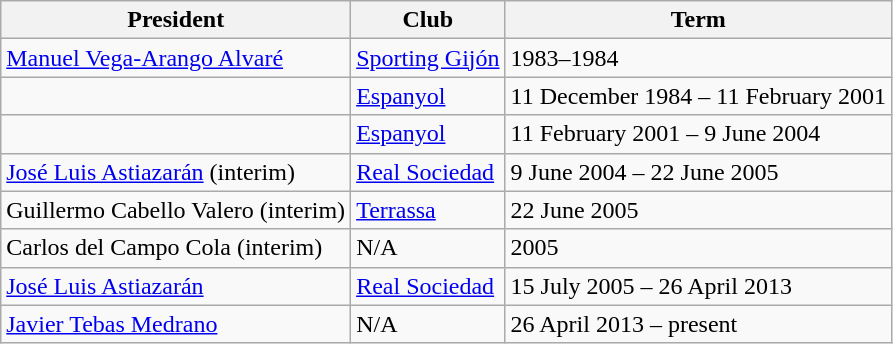<table class="wikitable">
<tr>
<th>President</th>
<th>Club</th>
<th>Term</th>
</tr>
<tr>
<td><a href='#'>Manuel Vega-Arango Alvaré</a></td>
<td><a href='#'>Sporting Gijón</a></td>
<td>1983–1984</td>
</tr>
<tr>
<td></td>
<td><a href='#'>Espanyol</a></td>
<td>11 December 1984 – 11 February 2001</td>
</tr>
<tr>
<td></td>
<td><a href='#'>Espanyol</a></td>
<td>11 February 2001 – 9 June 2004</td>
</tr>
<tr>
<td><a href='#'>José Luis Astiazarán</a> (interim)</td>
<td><a href='#'>Real Sociedad</a></td>
<td>9 June 2004 – 22 June 2005</td>
</tr>
<tr>
<td>Guillermo Cabello Valero (interim)</td>
<td><a href='#'>Terrassa</a></td>
<td>22 June 2005</td>
</tr>
<tr>
<td>Carlos del Campo Cola (interim)</td>
<td>N/A</td>
<td>2005</td>
</tr>
<tr>
<td><a href='#'>José Luis Astiazarán</a></td>
<td><a href='#'>Real Sociedad</a></td>
<td>15 July 2005 – 26 April 2013</td>
</tr>
<tr>
<td><a href='#'>Javier Tebas Medrano</a></td>
<td>N/A</td>
<td>26 April 2013 – present</td>
</tr>
</table>
